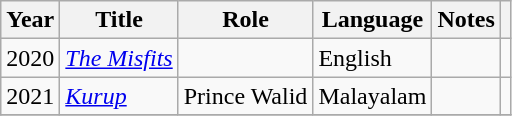<table class="wikitable sortable plainrowheaders">
<tr>
<th scope="col">Year</th>
<th scope="col">Title</th>
<th scope="col">Role</th>
<th>Language</th>
<th scope="col" class="unsortable">Notes</th>
<th scope="col" class="unsortable"></th>
</tr>
<tr>
<td>2020</td>
<td><em><a href='#'>The Misfits</a></em></td>
<td></td>
<td>English</td>
<td></td>
<td></td>
</tr>
<tr>
<td>2021</td>
<td><em><a href='#'>Kurup</a></em></td>
<td>Prince Walid</td>
<td>Malayalam</td>
<td></td>
<td></td>
</tr>
<tr>
</tr>
</table>
